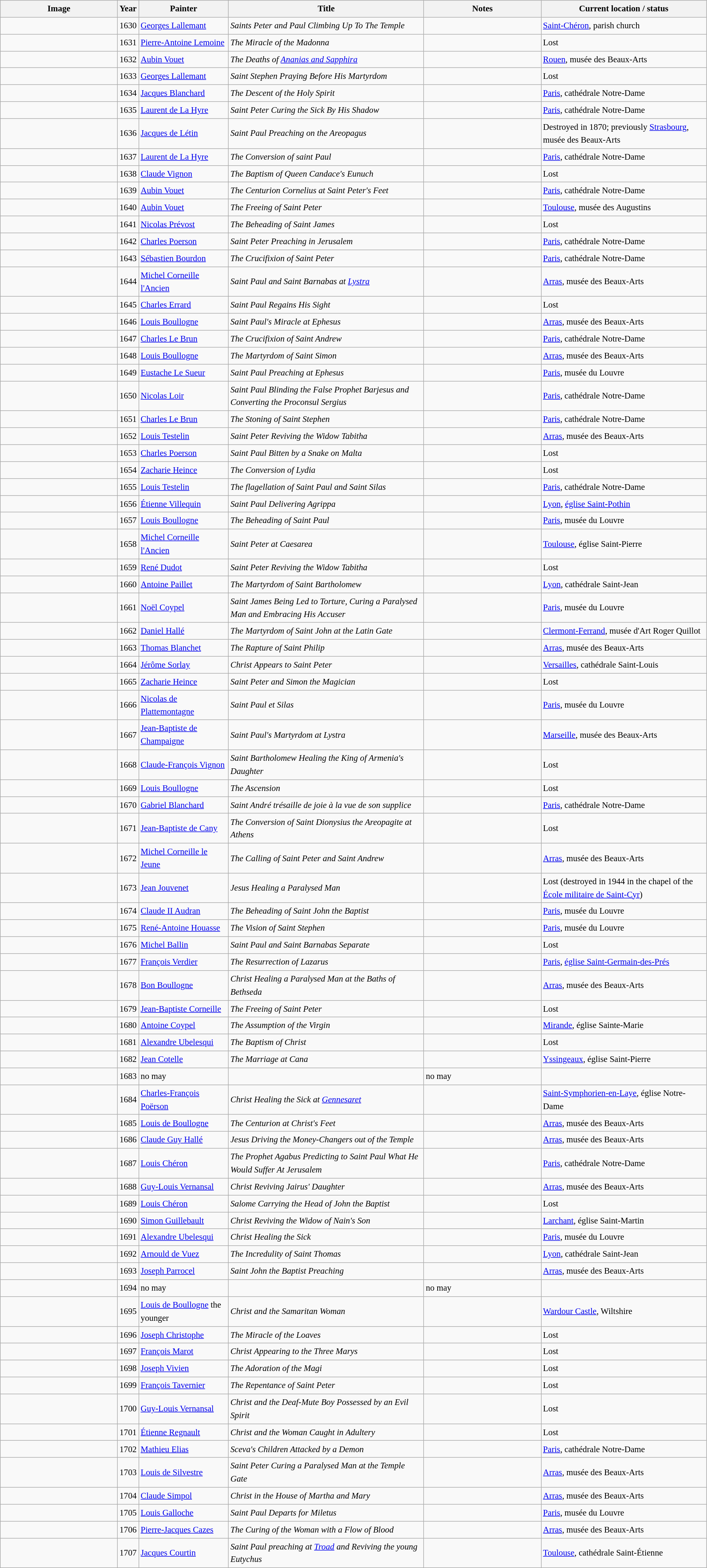<table class="wikitable sortable" style="font-size:95%;border:0px;text-align:left;line-height:150%;">
<tr>
<th width=200px class="unsortable">Image</th>
<th>Year</th>
<th>Painter</th>
<th>Title</th>
<th width=200px class="unsortable">Notes</th>
<th>Current location / status</th>
</tr>
<tr ---->
<td></td>
<td>1630</td>
<td><a href='#'>Georges Lallemant</a></td>
<td><em>Saints Peter and Paul Climbing Up To The Temple</em></td>
<td></td>
<td><a href='#'>Saint-Chéron</a>, parish church</td>
</tr>
<tr ---->
<td></td>
<td>1631</td>
<td><a href='#'>Pierre-Antoine Lemoine</a></td>
<td><em>The Miracle of the Madonna</em></td>
<td></td>
<td>Lost</td>
</tr>
<tr ---->
<td></td>
<td>1632</td>
<td><a href='#'>Aubin Vouet</a></td>
<td><em>The Deaths of <a href='#'>Ananias and Sapphira</a></em></td>
<td></td>
<td><a href='#'>Rouen</a>, musée des Beaux-Arts</td>
</tr>
<tr ---->
<td></td>
<td>1633</td>
<td><a href='#'>Georges Lallemant</a></td>
<td><em>Saint Stephen Praying Before His Martyrdom</em></td>
<td></td>
<td>Lost</td>
</tr>
<tr ---->
<td></td>
<td>1634</td>
<td><a href='#'>Jacques Blanchard</a></td>
<td><em>The Descent of the Holy Spirit</em></td>
<td></td>
<td><a href='#'>Paris</a>, cathédrale Notre-Dame</td>
</tr>
<tr ---->
<td></td>
<td>1635</td>
<td><a href='#'>Laurent de La Hyre</a></td>
<td><em>Saint Peter Curing the Sick By His Shadow</em></td>
<td></td>
<td><a href='#'>Paris</a>, cathédrale Notre-Dame</td>
</tr>
<tr ---->
<td></td>
<td>1636</td>
<td><a href='#'>Jacques de Létin</a></td>
<td><em>Saint Paul Preaching on the Areopagus</em></td>
<td></td>
<td>Destroyed in 1870; previously <a href='#'>Strasbourg</a>, musée des Beaux-Arts</td>
</tr>
<tr ---->
<td></td>
<td>1637</td>
<td><a href='#'>Laurent de La Hyre</a></td>
<td><em>The Conversion of saint Paul</em></td>
<td></td>
<td><a href='#'>Paris</a>, cathédrale Notre-Dame</td>
</tr>
<tr ---->
<td></td>
<td>1638</td>
<td><a href='#'>Claude Vignon</a></td>
<td><em>The Baptism of Queen Candace's Eunuch</em></td>
<td></td>
<td>Lost</td>
</tr>
<tr ---->
<td></td>
<td>1639</td>
<td><a href='#'>Aubin Vouet</a></td>
<td><em>The Centurion Cornelius at Saint Peter's Feet</em></td>
<td></td>
<td><a href='#'>Paris</a>, cathédrale Notre-Dame</td>
</tr>
<tr ---->
<td></td>
<td>1640</td>
<td><a href='#'>Aubin Vouet</a></td>
<td><em>The Freeing of Saint Peter</em></td>
<td></td>
<td><a href='#'>Toulouse</a>, musée des Augustins</td>
</tr>
<tr ---->
<td></td>
<td>1641</td>
<td><a href='#'>Nicolas Prévost</a></td>
<td><em>The Beheading of Saint James</em></td>
<td></td>
<td>Lost</td>
</tr>
<tr ---->
<td></td>
<td>1642</td>
<td><a href='#'>Charles Poerson</a></td>
<td><em>Saint Peter Preaching in Jerusalem</em></td>
<td></td>
<td><a href='#'>Paris</a>, cathédrale Notre-Dame</td>
</tr>
<tr ---->
<td></td>
<td>1643</td>
<td><a href='#'>Sébastien Bourdon</a></td>
<td><em>The Crucifixion of Saint Peter</em></td>
<td></td>
<td><a href='#'>Paris</a>, cathédrale Notre-Dame</td>
</tr>
<tr ---->
<td></td>
<td>1644</td>
<td><a href='#'>Michel Corneille l'Ancien</a></td>
<td><em>Saint Paul and Saint Barnabas at <a href='#'>Lystra</a></em></td>
<td></td>
<td><a href='#'>Arras</a>, musée des Beaux-Arts</td>
</tr>
<tr ---->
<td></td>
<td>1645</td>
<td><a href='#'>Charles Errard</a></td>
<td><em>Saint Paul Regains His Sight</em></td>
<td></td>
<td>Lost</td>
</tr>
<tr ---->
<td></td>
<td>1646</td>
<td><a href='#'>Louis Boullogne</a></td>
<td><em>Saint Paul's Miracle at Ephesus</em></td>
<td></td>
<td><a href='#'>Arras</a>, musée des Beaux-Arts</td>
</tr>
<tr ---->
<td></td>
<td>1647</td>
<td><a href='#'>Charles Le Brun</a></td>
<td><em>The Crucifixion of Saint Andrew</em></td>
<td></td>
<td><a href='#'>Paris</a>, cathédrale Notre-Dame</td>
</tr>
<tr ---->
<td></td>
<td>1648</td>
<td><a href='#'>Louis Boullogne</a></td>
<td><em>The Martyrdom of Saint Simon</em></td>
<td></td>
<td><a href='#'>Arras</a>, musée des Beaux-Arts</td>
</tr>
<tr ---->
<td></td>
<td>1649</td>
<td><a href='#'>Eustache Le Sueur</a></td>
<td><em>Saint Paul Preaching at Ephesus</em></td>
<td></td>
<td><a href='#'>Paris</a>, musée du Louvre</td>
</tr>
<tr ---->
<td></td>
<td>1650</td>
<td><a href='#'>Nicolas Loir</a></td>
<td><em>Saint Paul Blinding the False Prophet Barjesus and Converting the Proconsul Sergius</em></td>
<td></td>
<td><a href='#'>Paris</a>, cathédrale Notre-Dame</td>
</tr>
<tr ---->
<td></td>
<td>1651</td>
<td><a href='#'>Charles Le Brun</a></td>
<td><em>The Stoning of Saint Stephen</em></td>
<td></td>
<td><a href='#'>Paris</a>, cathédrale Notre-Dame</td>
</tr>
<tr ---->
<td></td>
<td>1652</td>
<td><a href='#'>Louis Testelin</a></td>
<td><em>Saint Peter Reviving the Widow Tabitha</em></td>
<td></td>
<td><a href='#'>Arras</a>, musée des Beaux-Arts</td>
</tr>
<tr ---->
<td></td>
<td>1653</td>
<td><a href='#'>Charles Poerson</a></td>
<td><em>Saint Paul Bitten by a Snake on Malta</em></td>
<td></td>
<td>Lost</td>
</tr>
<tr ---->
<td></td>
<td>1654</td>
<td><a href='#'>Zacharie Heince</a></td>
<td><em>The Conversion of Lydia</em></td>
<td></td>
<td>Lost</td>
</tr>
<tr ---->
<td></td>
<td>1655</td>
<td><a href='#'>Louis Testelin</a></td>
<td><em>The flagellation of Saint Paul and Saint Silas</em></td>
<td></td>
<td><a href='#'>Paris</a>, cathédrale Notre-Dame</td>
</tr>
<tr ---->
<td></td>
<td>1656</td>
<td><a href='#'>Étienne Villequin</a></td>
<td><em>Saint Paul Delivering Agrippa</em></td>
<td></td>
<td><a href='#'>Lyon</a>, <a href='#'>église Saint-Pothin</a></td>
</tr>
<tr ---->
<td></td>
<td>1657</td>
<td><a href='#'>Louis Boullogne</a></td>
<td><em>The Beheading of Saint Paul</em></td>
<td></td>
<td><a href='#'>Paris</a>, musée du Louvre</td>
</tr>
<tr ---->
<td></td>
<td>1658</td>
<td><a href='#'>Michel Corneille l'Ancien</a></td>
<td><em>Saint Peter at Caesarea</em></td>
<td></td>
<td><a href='#'>Toulouse</a>, église Saint-Pierre</td>
</tr>
<tr ---->
<td></td>
<td>1659</td>
<td><a href='#'>René Dudot</a></td>
<td><em>Saint Peter Reviving the Widow Tabitha</em></td>
<td></td>
<td>Lost</td>
</tr>
<tr ---->
<td></td>
<td>1660</td>
<td><a href='#'>Antoine Paillet</a></td>
<td><em>The Martyrdom of Saint Bartholomew</em></td>
<td></td>
<td><a href='#'>Lyon</a>, cathédrale Saint-Jean</td>
</tr>
<tr ---->
<td></td>
<td>1661</td>
<td><a href='#'>Noël Coypel</a></td>
<td><em>Saint James Being Led to Torture, Curing a Paralysed Man and Embracing His Accuser</em></td>
<td></td>
<td><a href='#'>Paris</a>, musée du Louvre</td>
</tr>
<tr ---->
<td></td>
<td>1662</td>
<td><a href='#'>Daniel Hallé</a></td>
<td><em>The Martyrdom of Saint John at the Latin Gate</em></td>
<td></td>
<td><a href='#'>Clermont-Ferrand</a>, musée d'Art Roger Quillot</td>
</tr>
<tr ---->
<td></td>
<td>1663</td>
<td><a href='#'>Thomas Blanchet</a></td>
<td><em>The Rapture of Saint Philip</em></td>
<td></td>
<td><a href='#'>Arras</a>, musée des Beaux-Arts</td>
</tr>
<tr ---->
<td></td>
<td>1664</td>
<td><a href='#'>Jérôme Sorlay</a></td>
<td><em>Christ Appears to Saint Peter</em></td>
<td></td>
<td><a href='#'>Versailles</a>, cathédrale Saint-Louis</td>
</tr>
<tr ---->
<td></td>
<td>1665</td>
<td><a href='#'>Zacharie Heince</a></td>
<td><em>Saint Peter and Simon the Magician</em></td>
<td></td>
<td>Lost</td>
</tr>
<tr ---->
<td></td>
<td>1666</td>
<td><a href='#'>Nicolas de Plattemontagne</a></td>
<td><em>Saint Paul et Silas</em></td>
<td></td>
<td><a href='#'>Paris</a>, musée du Louvre</td>
</tr>
<tr ---->
<td></td>
<td>1667</td>
<td><a href='#'>Jean-Baptiste de Champaigne</a></td>
<td><em>Saint Paul's Martyrdom at Lystra</em></td>
<td></td>
<td><a href='#'>Marseille</a>, musée des Beaux-Arts</td>
</tr>
<tr ---->
<td></td>
<td>1668</td>
<td><a href='#'>Claude-François Vignon</a></td>
<td><em>Saint Bartholomew Healing the King of Armenia's Daughter</em></td>
<td></td>
<td>Lost</td>
</tr>
<tr ---->
<td></td>
<td>1669</td>
<td><a href='#'>Louis Boullogne</a></td>
<td><em>The Ascension</em></td>
<td></td>
<td>Lost</td>
</tr>
<tr ---->
<td></td>
<td>1670</td>
<td><a href='#'>Gabriel Blanchard</a></td>
<td><em>Saint André trésaille de joie à la vue de son supplice</em></td>
<td></td>
<td><a href='#'>Paris</a>, cathédrale Notre-Dame</td>
</tr>
<tr ---->
<td></td>
<td>1671</td>
<td><a href='#'>Jean-Baptiste de Cany</a></td>
<td><em>The Conversion of Saint Dionysius the Areopagite at Athens</em></td>
<td></td>
<td>Lost</td>
</tr>
<tr ---->
<td></td>
<td>1672</td>
<td><a href='#'>Michel Corneille le Jeune</a></td>
<td><em>The Calling of Saint Peter and Saint Andrew</em></td>
<td></td>
<td><a href='#'>Arras</a>, musée des Beaux-Arts</td>
</tr>
<tr ---->
<td></td>
<td>1673</td>
<td><a href='#'>Jean Jouvenet</a></td>
<td><em>Jesus Healing a Paralysed Man</em></td>
<td></td>
<td>Lost (destroyed in 1944 in the chapel of the <a href='#'>École militaire de Saint-Cyr</a>)</td>
</tr>
<tr ---->
<td></td>
<td>1674</td>
<td><a href='#'>Claude II Audran</a></td>
<td><em>The Beheading of Saint John the Baptist</em></td>
<td></td>
<td><a href='#'>Paris</a>, musée du Louvre</td>
</tr>
<tr ---->
<td></td>
<td>1675</td>
<td><a href='#'>René-Antoine Houasse</a></td>
<td><em>The Vision of Saint Stephen</em></td>
<td></td>
<td><a href='#'>Paris</a>, musée du Louvre</td>
</tr>
<tr ---->
<td></td>
<td>1676</td>
<td><a href='#'>Michel Ballin</a></td>
<td><em>Saint Paul and Saint Barnabas Separate</em></td>
<td></td>
<td>Lost</td>
</tr>
<tr ---->
<td></td>
<td>1677</td>
<td><a href='#'>François Verdier</a></td>
<td><em>The Resurrection of Lazarus</em></td>
<td></td>
<td><a href='#'>Paris</a>, <a href='#'>église Saint-Germain-des-Prés</a></td>
</tr>
<tr ---->
<td></td>
<td>1678</td>
<td><a href='#'>Bon Boullogne</a></td>
<td><em>Christ Healing a Paralysed Man at the Baths of Bethseda</em></td>
<td></td>
<td><a href='#'>Arras</a>, musée des Beaux-Arts</td>
</tr>
<tr ---->
<td></td>
<td>1679</td>
<td><a href='#'>Jean-Baptiste Corneille</a></td>
<td><em>The Freeing of Saint Peter</em></td>
<td></td>
<td>Lost</td>
</tr>
<tr ---->
<td></td>
<td>1680</td>
<td><a href='#'>Antoine Coypel</a></td>
<td><em>The Assumption of the Virgin</em></td>
<td></td>
<td><a href='#'>Mirande</a>, église Sainte-Marie</td>
</tr>
<tr ---->
<td></td>
<td>1681</td>
<td><a href='#'>Alexandre Ubelesqui</a></td>
<td><em>The Baptism of Christ</em></td>
<td></td>
<td>Lost</td>
</tr>
<tr ---->
<td></td>
<td>1682</td>
<td><a href='#'>Jean Cotelle</a></td>
<td><em>The Marriage at Cana</em></td>
<td></td>
<td><a href='#'>Yssingeaux</a>, église Saint-Pierre</td>
</tr>
<tr ---->
<td></td>
<td>1683</td>
<td>no may</td>
<td></td>
<td>no may</td>
<td></td>
</tr>
<tr ---->
<td></td>
<td>1684</td>
<td><a href='#'>Charles-François Poërson</a></td>
<td><em>Christ Healing the Sick at <a href='#'>Gennesaret</a></em></td>
<td></td>
<td><a href='#'>Saint-Symphorien-en-Laye</a>, église Notre-Dame</td>
</tr>
<tr ---->
<td></td>
<td>1685</td>
<td><a href='#'>Louis de Boullogne</a></td>
<td><em>The Centurion at Christ's Feet</em></td>
<td></td>
<td><a href='#'>Arras</a>, musée des Beaux-Arts</td>
</tr>
<tr ---->
<td></td>
<td>1686</td>
<td><a href='#'>Claude Guy Hallé</a></td>
<td><em>Jesus Driving the Money-Changers out of the Temple</em></td>
<td></td>
<td><a href='#'>Arras</a>, musée des Beaux-Arts</td>
</tr>
<tr ---->
<td></td>
<td>1687</td>
<td><a href='#'>Louis Chéron</a></td>
<td><em>The Prophet Agabus Predicting to Saint Paul What He Would Suffer At Jerusalem</em></td>
<td></td>
<td><a href='#'>Paris</a>, cathédrale Notre-Dame</td>
</tr>
<tr ---->
<td></td>
<td>1688</td>
<td><a href='#'>Guy-Louis Vernansal</a></td>
<td><em>Christ Reviving Jairus' Daughter</em></td>
<td></td>
<td><a href='#'>Arras</a>, musée des Beaux-Arts</td>
</tr>
<tr ---->
<td></td>
<td>1689</td>
<td><a href='#'>Louis Chéron</a></td>
<td><em>Salome Carrying the Head of John the Baptist</em></td>
<td></td>
<td>Lost</td>
</tr>
<tr ---->
<td></td>
<td>1690</td>
<td><a href='#'>Simon Guillebault</a></td>
<td><em>Christ Reviving the Widow of Nain's Son</em></td>
<td></td>
<td><a href='#'>Larchant</a>, église Saint-Martin</td>
</tr>
<tr ---->
<td></td>
<td>1691</td>
<td><a href='#'>Alexandre Ubelesqui</a></td>
<td><em>Christ Healing the Sick</em></td>
<td></td>
<td><a href='#'>Paris</a>, musée du Louvre</td>
</tr>
<tr ---->
<td></td>
<td>1692</td>
<td><a href='#'>Arnould de Vuez</a></td>
<td><em>The Incredulity of Saint Thomas</em></td>
<td></td>
<td><a href='#'>Lyon</a>, cathédrale Saint-Jean</td>
</tr>
<tr ---->
<td></td>
<td>1693</td>
<td><a href='#'>Joseph Parrocel</a></td>
<td><em>Saint John the Baptist Preaching</em></td>
<td></td>
<td><a href='#'>Arras</a>, musée des Beaux-Arts</td>
</tr>
<tr ---->
<td></td>
<td>1694</td>
<td>no may</td>
<td></td>
<td>no may</td>
<td></td>
</tr>
<tr ---->
<td></td>
<td>1695</td>
<td><a href='#'>Louis de Boullogne</a> the younger</td>
<td><em>Christ and the Samaritan Woman</em></td>
<td></td>
<td><a href='#'>Wardour Castle</a>, Wiltshire</td>
</tr>
<tr ---->
<td></td>
<td>1696</td>
<td><a href='#'>Joseph Christophe</a></td>
<td><em>The Miracle of the Loaves</em></td>
<td></td>
<td>Lost</td>
</tr>
<tr ---->
<td></td>
<td>1697</td>
<td><a href='#'>François Marot</a></td>
<td><em>Christ Appearing to the Three Marys</em></td>
<td></td>
<td>Lost</td>
</tr>
<tr ---->
<td></td>
<td>1698</td>
<td><a href='#'>Joseph Vivien</a></td>
<td><em>The Adoration of the Magi</em></td>
<td></td>
<td>Lost</td>
</tr>
<tr ---->
<td></td>
<td>1699</td>
<td><a href='#'>François Tavernier</a></td>
<td><em>The Repentance of Saint Peter</em></td>
<td></td>
<td>Lost</td>
</tr>
<tr ---->
<td></td>
<td>1700</td>
<td><a href='#'>Guy-Louis Vernansal</a></td>
<td><em>Christ and the Deaf-Mute Boy Possessed by an Evil Spirit</em></td>
<td></td>
<td>Lost</td>
</tr>
<tr ---->
<td></td>
<td>1701</td>
<td><a href='#'>Étienne Regnault</a></td>
<td><em>Christ and the Woman Caught in Adultery</em></td>
<td></td>
<td>Lost</td>
</tr>
<tr ---->
<td></td>
<td>1702</td>
<td><a href='#'>Mathieu Elias</a></td>
<td><em>Sceva's Children Attacked by a Demon</em></td>
<td></td>
<td><a href='#'>Paris</a>, cathédrale Notre-Dame</td>
</tr>
<tr ---->
<td></td>
<td>1703</td>
<td><a href='#'>Louis de Silvestre</a></td>
<td><em>Saint Peter Curing a Paralysed Man at the Temple Gate</em></td>
<td></td>
<td><a href='#'>Arras</a>, musée des Beaux-Arts</td>
</tr>
<tr ---->
<td></td>
<td>1704</td>
<td><a href='#'>Claude Simpol</a></td>
<td><em>Christ in the House of Martha and Mary</em></td>
<td></td>
<td><a href='#'>Arras</a>, musée des Beaux-Arts</td>
</tr>
<tr ---->
<td></td>
<td>1705</td>
<td><a href='#'>Louis Galloche</a></td>
<td><em>Saint Paul Departs for Miletus</em></td>
<td></td>
<td><a href='#'>Paris</a>, musée du Louvre</td>
</tr>
<tr ---->
<td></td>
<td>1706</td>
<td><a href='#'>Pierre-Jacques Cazes</a></td>
<td><em>The Curing of the Woman with a Flow of Blood</em></td>
<td></td>
<td><a href='#'>Arras</a>, musée des Beaux-Arts</td>
</tr>
<tr ---->
<td></td>
<td>1707</td>
<td><a href='#'>Jacques Courtin</a></td>
<td><em>Saint Paul preaching at <a href='#'>Troad</a> and Reviving the young Eutychus</em></td>
<td></td>
<td><a href='#'>Toulouse</a>, cathédrale Saint-Étienne</td>
</tr>
</table>
